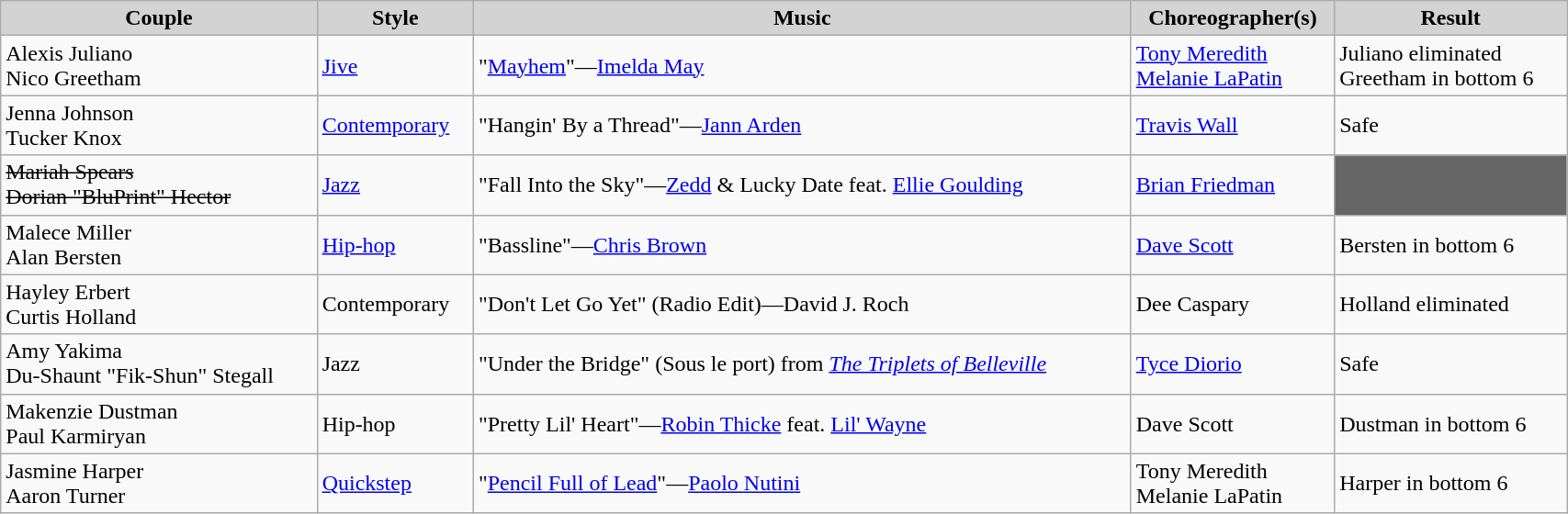<table class="wikitable" style="width:90%;">
<tr style="background:lightgrey; text-align:center;">
<td><strong>Couple</strong></td>
<td><strong>Style</strong></td>
<td><strong>Music</strong></td>
<td><strong>Choreographer(s)</strong></td>
<td><strong>Result</strong></td>
</tr>
<tr>
<td>Alexis Juliano<br>Nico Greetham</td>
<td><a href='#'>Jive</a></td>
<td>"<a href='#'>Mayhem</a>"—<a href='#'>Imelda May</a></td>
<td><a href='#'>Tony Meredith</a><br><a href='#'>Melanie LaPatin</a></td>
<td>Juliano eliminated<br>Greetham in bottom 6</td>
</tr>
<tr>
<td>Jenna Johnson<br>Tucker Knox</td>
<td><a href='#'>Contemporary</a></td>
<td>"Hangin' By a Thread"—<a href='#'>Jann Arden</a></td>
<td><a href='#'>Travis Wall</a></td>
<td>Safe</td>
</tr>
<tr>
<td><s>Mariah Spears</s><br><s>Dorian "BluPrint" Hector</s></td>
<td><a href='#'>Jazz</a></td>
<td>"Fall Into the Sky"—<a href='#'>Zedd</a> & Lucky Date feat. <a href='#'>Ellie Goulding</a></td>
<td><a href='#'>Brian Friedman</a></td>
<td style="background:#666;"></td>
</tr>
<tr>
<td>Malece Miller<br>Alan Bersten</td>
<td><a href='#'>Hip-hop</a></td>
<td>"Bassline"—<a href='#'>Chris Brown</a></td>
<td><a href='#'>Dave Scott</a></td>
<td>Bersten in bottom 6</td>
</tr>
<tr>
<td>Hayley Erbert<br>Curtis Holland</td>
<td>Contemporary</td>
<td>"Don't Let Go Yet" (Radio Edit)—David J. Roch</td>
<td>Dee Caspary</td>
<td>Holland eliminated</td>
</tr>
<tr>
<td>Amy Yakima<br>Du-Shaunt "Fik-Shun" Stegall</td>
<td>Jazz</td>
<td>"Under the Bridge" (Sous le port) from <em><a href='#'>The Triplets of Belleville</a></em></td>
<td><a href='#'>Tyce Diorio</a></td>
<td>Safe</td>
</tr>
<tr>
<td>Makenzie Dustman<br>Paul Karmiryan</td>
<td>Hip-hop</td>
<td>"Pretty Lil' Heart"—<a href='#'>Robin Thicke</a> feat. <a href='#'>Lil' Wayne</a></td>
<td>Dave Scott</td>
<td>Dustman in bottom 6</td>
</tr>
<tr>
<td>Jasmine Harper<br>Aaron Turner</td>
<td><a href='#'>Quickstep</a></td>
<td>"<a href='#'>Pencil Full of Lead</a>"—<a href='#'>Paolo Nutini</a></td>
<td>Tony Meredith<br>Melanie LaPatin</td>
<td>Harper in bottom 6</td>
</tr>
</table>
